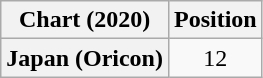<table class="wikitable plainrowheaders" style="text-align:center">
<tr>
<th scope="col">Chart (2020)</th>
<th scope="col">Position</th>
</tr>
<tr>
<th scope="row">Japan (Oricon)</th>
<td>12</td>
</tr>
</table>
